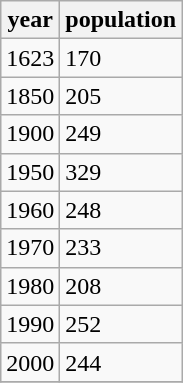<table class="wikitable">
<tr>
<th>year</th>
<th>population</th>
</tr>
<tr>
<td>1623</td>
<td>170</td>
</tr>
<tr>
<td>1850</td>
<td>205</td>
</tr>
<tr>
<td>1900</td>
<td>249</td>
</tr>
<tr>
<td>1950</td>
<td>329</td>
</tr>
<tr>
<td>1960</td>
<td>248</td>
</tr>
<tr>
<td>1970</td>
<td>233</td>
</tr>
<tr>
<td>1980</td>
<td>208</td>
</tr>
<tr>
<td>1990</td>
<td>252</td>
</tr>
<tr>
<td>2000</td>
<td>244</td>
</tr>
<tr>
</tr>
</table>
